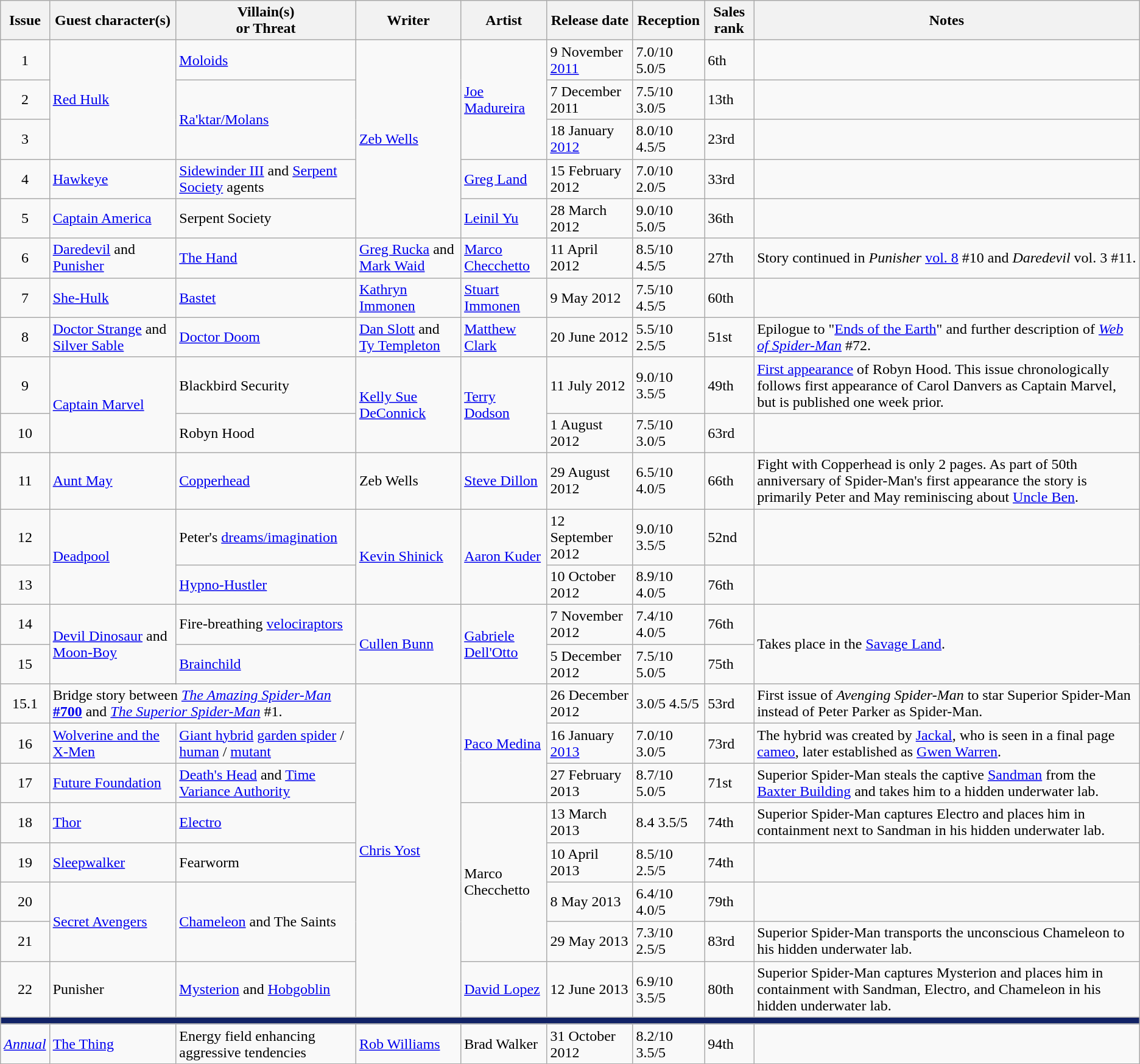<table class="wikitable">
<tr>
<th>Issue</th>
<th>Guest character(s)</th>
<th>Villain(s)<br> or Threat</th>
<th>Writer</th>
<th>Artist</th>
<th>Release date</th>
<th>Reception</th>
<th>Sales rank</th>
<th>Notes</th>
</tr>
<tr>
<td align="center">1</td>
<td rowspan="3"><a href='#'>Red Hulk</a></td>
<td><a href='#'>Moloids</a></td>
<td rowspan="5"><a href='#'>Zeb Wells</a></td>
<td rowspan="3"><a href='#'>Joe Madureira</a></td>
<td>9 November <a href='#'>2011</a></td>
<td>7.0/10 5.0/5</td>
<td>6th</td>
<td></td>
</tr>
<tr>
<td align="center">2</td>
<td rowspan="2"><a href='#'>Ra'ktar/Molans</a></td>
<td>7 December 2011</td>
<td>7.5/10 3.0/5</td>
<td>13th</td>
<td></td>
</tr>
<tr>
<td align="center">3</td>
<td>18 January <a href='#'>2012</a></td>
<td>8.0/10 4.5/5</td>
<td>23rd</td>
<td></td>
</tr>
<tr>
<td align="center">4</td>
<td><a href='#'>Hawkeye</a></td>
<td><a href='#'>Sidewinder III</a> and <a href='#'>Serpent Society</a> agents</td>
<td><a href='#'>Greg Land</a></td>
<td>15 February 2012</td>
<td>7.0/10 2.0/5</td>
<td>33rd</td>
<td></td>
</tr>
<tr>
<td align="center">5</td>
<td><a href='#'>Captain America</a></td>
<td>Serpent Society</td>
<td><a href='#'>Leinil Yu</a></td>
<td>28 March 2012</td>
<td>9.0/10 5.0/5</td>
<td>36th</td>
<td></td>
</tr>
<tr>
<td align="center">6</td>
<td><a href='#'>Daredevil</a> and <a href='#'>Punisher</a></td>
<td><a href='#'>The Hand</a></td>
<td><a href='#'>Greg Rucka</a> and <a href='#'>Mark Waid</a></td>
<td><a href='#'>Marco Checchetto</a></td>
<td>11 April 2012</td>
<td>8.5/10 4.5/5</td>
<td>27th</td>
<td>Story continued in <em>Punisher</em> <a href='#'>vol. 8</a> #10 and <em>Daredevil</em> vol. 3 #11.</td>
</tr>
<tr>
<td align="center">7</td>
<td><a href='#'>She-Hulk</a></td>
<td><a href='#'>Bastet</a></td>
<td><a href='#'>Kathryn Immonen</a></td>
<td><a href='#'>Stuart Immonen</a></td>
<td>9 May 2012</td>
<td>7.5/10 4.5/5</td>
<td>60th</td>
<td></td>
</tr>
<tr>
<td align="center">8</td>
<td><a href='#'>Doctor Strange</a> and <a href='#'>Silver Sable</a></td>
<td><a href='#'>Doctor Doom</a></td>
<td><a href='#'>Dan Slott</a> and<br><a href='#'>Ty Templeton</a></td>
<td><a href='#'>Matthew Clark</a></td>
<td>20 June 2012</td>
<td>5.5/10 2.5/5</td>
<td>51st</td>
<td>Epilogue to "<a href='#'>Ends of the Earth</a>" and further description of <em><a href='#'>Web of Spider-Man</a></em> #72.</td>
</tr>
<tr>
<td align="center">9</td>
<td rowspan="2"><a href='#'>Captain Marvel</a></td>
<td>Blackbird Security</td>
<td rowspan="2"><a href='#'>Kelly Sue DeConnick</a></td>
<td rowspan="2"><a href='#'>Terry Dodson</a></td>
<td>11 July 2012</td>
<td>9.0/10 3.5/5</td>
<td>49th</td>
<td><a href='#'>First appearance</a> of Robyn Hood. This issue chronologically follows first appearance of Carol Danvers as Captain Marvel, but is published one week prior.</td>
</tr>
<tr>
<td align="center">10</td>
<td>Robyn Hood</td>
<td>1 August 2012</td>
<td>7.5/10 3.0/5</td>
<td>63rd</td>
<td></td>
</tr>
<tr>
<td align="center">11</td>
<td><a href='#'>Aunt May</a></td>
<td><a href='#'>Copperhead</a></td>
<td>Zeb Wells</td>
<td><a href='#'>Steve Dillon</a></td>
<td>29 August 2012</td>
<td>6.5/10 4.0/5</td>
<td>66th</td>
<td>Fight with Copperhead is only 2 pages. As part of 50th anniversary of Spider-Man's first appearance the story is primarily Peter and May reminiscing about <a href='#'>Uncle Ben</a>.</td>
</tr>
<tr>
<td align="center">12</td>
<td rowspan="2"><a href='#'>Deadpool</a></td>
<td>Peter's <a href='#'>dreams/imagination</a></td>
<td rowspan="2"><a href='#'>Kevin Shinick</a></td>
<td rowspan="2"><a href='#'>Aaron Kuder</a></td>
<td>12 September 2012</td>
<td>9.0/10 3.5/5</td>
<td>52nd</td>
<td></td>
</tr>
<tr>
<td align="center">13</td>
<td><a href='#'>Hypno-Hustler</a></td>
<td>10 October 2012</td>
<td>8.9/10 4.0/5</td>
<td>76th</td>
<td></td>
</tr>
<tr>
<td align="center">14</td>
<td rowspan="2"><a href='#'>Devil Dinosaur</a> and <a href='#'>Moon-Boy</a></td>
<td>Fire-breathing <a href='#'>velociraptors</a></td>
<td rowspan="2"><a href='#'>Cullen Bunn</a></td>
<td rowspan="2"><a href='#'>Gabriele Dell'Otto</a></td>
<td>7 November 2012</td>
<td>7.4/10 4.0/5</td>
<td>76th</td>
<td rowspan="2">Takes place in the <a href='#'>Savage Land</a>.</td>
</tr>
<tr>
<td align="center">15</td>
<td><a href='#'>Brainchild</a></td>
<td>5 December 2012</td>
<td>7.5/10 5.0/5</td>
<td>75th</td>
</tr>
<tr>
<td align="center">15.1</td>
<td colspan="2">Bridge story between <em><a href='#'>The Amazing Spider-Man</a></em> <strong><a href='#'>#700</a></strong> and <em><a href='#'>The Superior Spider-Man</a></em> #1.</td>
<td rowspan="8"><a href='#'>Chris Yost</a></td>
<td rowspan="3"><a href='#'>Paco Medina</a></td>
<td>26 December 2012</td>
<td>3.0/5 4.5/5</td>
<td>53rd</td>
<td>First issue of <em>Avenging Spider-Man</em> to star Superior Spider-Man instead of Peter Parker as Spider-Man.</td>
</tr>
<tr>
<td align="center">16</td>
<td><a href='#'>Wolverine and the X-Men</a></td>
<td><a href='#'>Giant hybrid</a> <a href='#'>garden spider</a> / <a href='#'>human</a> / <a href='#'>mutant</a></td>
<td>16 January <a href='#'>2013</a></td>
<td>7.0/10 3.0/5</td>
<td>73rd</td>
<td>The hybrid was created by <a href='#'>Jackal</a>, who is seen in a final page <a href='#'>cameo</a>, later established as <a href='#'>Gwen Warren</a>.</td>
</tr>
<tr>
<td align="center">17</td>
<td><a href='#'>Future Foundation</a></td>
<td><a href='#'>Death's Head</a> and <a href='#'>Time Variance Authority</a></td>
<td>27 February 2013</td>
<td>8.7/10 5.0/5</td>
<td>71st</td>
<td>Superior Spider-Man steals the captive <a href='#'>Sandman</a> from the <a href='#'>Baxter Building</a> and takes him to a hidden underwater lab.</td>
</tr>
<tr>
<td align="center">18</td>
<td><a href='#'>Thor</a></td>
<td><a href='#'>Electro</a></td>
<td rowspan="4">Marco Checchetto</td>
<td>13 March 2013</td>
<td>8.4 3.5/5</td>
<td>74th</td>
<td>Superior Spider-Man captures Electro and places him in containment next to Sandman in his hidden underwater lab.</td>
</tr>
<tr>
<td align="center">19</td>
<td><a href='#'>Sleepwalker</a></td>
<td>Fearworm</td>
<td>10 April 2013</td>
<td>8.5/10 2.5/5</td>
<td>74th</td>
<td></td>
</tr>
<tr>
<td align="center">20</td>
<td rowspan="2"><a href='#'>Secret Avengers</a></td>
<td rowspan="2"><a href='#'>Chameleon</a> and The Saints</td>
<td>8 May 2013</td>
<td>6.4/10 4.0/5</td>
<td>79th</td>
<td></td>
</tr>
<tr>
<td align="center">21</td>
<td>29 May 2013</td>
<td>7.3/10 2.5/5</td>
<td>83rd</td>
<td>Superior Spider-Man transports the unconscious Chameleon to his hidden underwater lab.</td>
</tr>
<tr>
<td align="center">22</td>
<td>Punisher</td>
<td><a href='#'>Mysterion</a> and <a href='#'>Hobgoblin</a></td>
<td><a href='#'>David Lopez</a></td>
<td>12 June 2013</td>
<td>6.9/10 3.5/5</td>
<td>80th</td>
<td>Superior Spider-Man captures Mysterion and places him in containment with Sandman, Electro, and Chameleon in his hidden underwater lab.</td>
</tr>
<tr>
<td colspan="9" bgcolor="#112266"></td>
</tr>
<tr>
<td align="center"><em><a href='#'>Annual</a></em></td>
<td><a href='#'>The Thing</a></td>
<td>Energy field enhancing<br>aggressive tendencies</td>
<td><a href='#'>Rob Williams</a></td>
<td>Brad Walker</td>
<td>31 October 2012</td>
<td>8.2/10<br>3.5/5</td>
<td>94th</td>
<td></td>
</tr>
</table>
